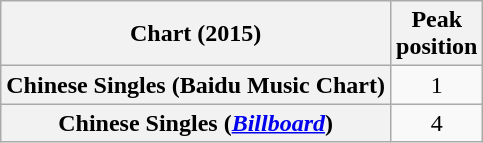<table class="wikitable sortable plainrowheaders" style="text-align:center;">
<tr>
<th>Chart (2015)</th>
<th>Peak<br>position</th>
</tr>
<tr>
<th scope="row">Chinese Singles (Baidu Music Chart)</th>
<td align="center">1</td>
</tr>
<tr>
<th scope="row">Chinese Singles (<a href='#'><em>Billboard</em></a>)</th>
<td align="center">4</td>
</tr>
</table>
